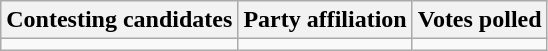<table class="wikitable sortable">
<tr>
<th>Contesting candidates</th>
<th>Party affiliation</th>
<th>Votes polled</th>
</tr>
<tr>
<td></td>
<td></td>
<td></td>
</tr>
</table>
